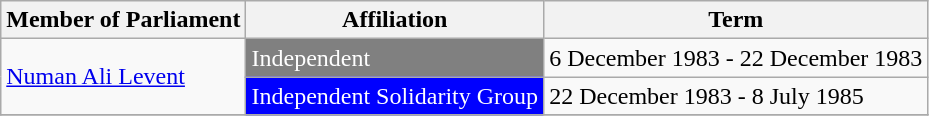<table class="wikitable">
<tr>
<th>Member of Parliament</th>
<th>Affiliation</th>
<th>Term</th>
</tr>
<tr>
<td rowspan=2><a href='#'>Numan Ali Levent</a></td>
<td style="background:gray; color:white">Independent</td>
<td>6 December 1983 - 22 December 1983</td>
</tr>
<tr>
<td style="background:blue; color:white">Independent Solidarity Group</td>
<td>22 December 1983 - 8 July 1985</td>
</tr>
<tr>
</tr>
</table>
